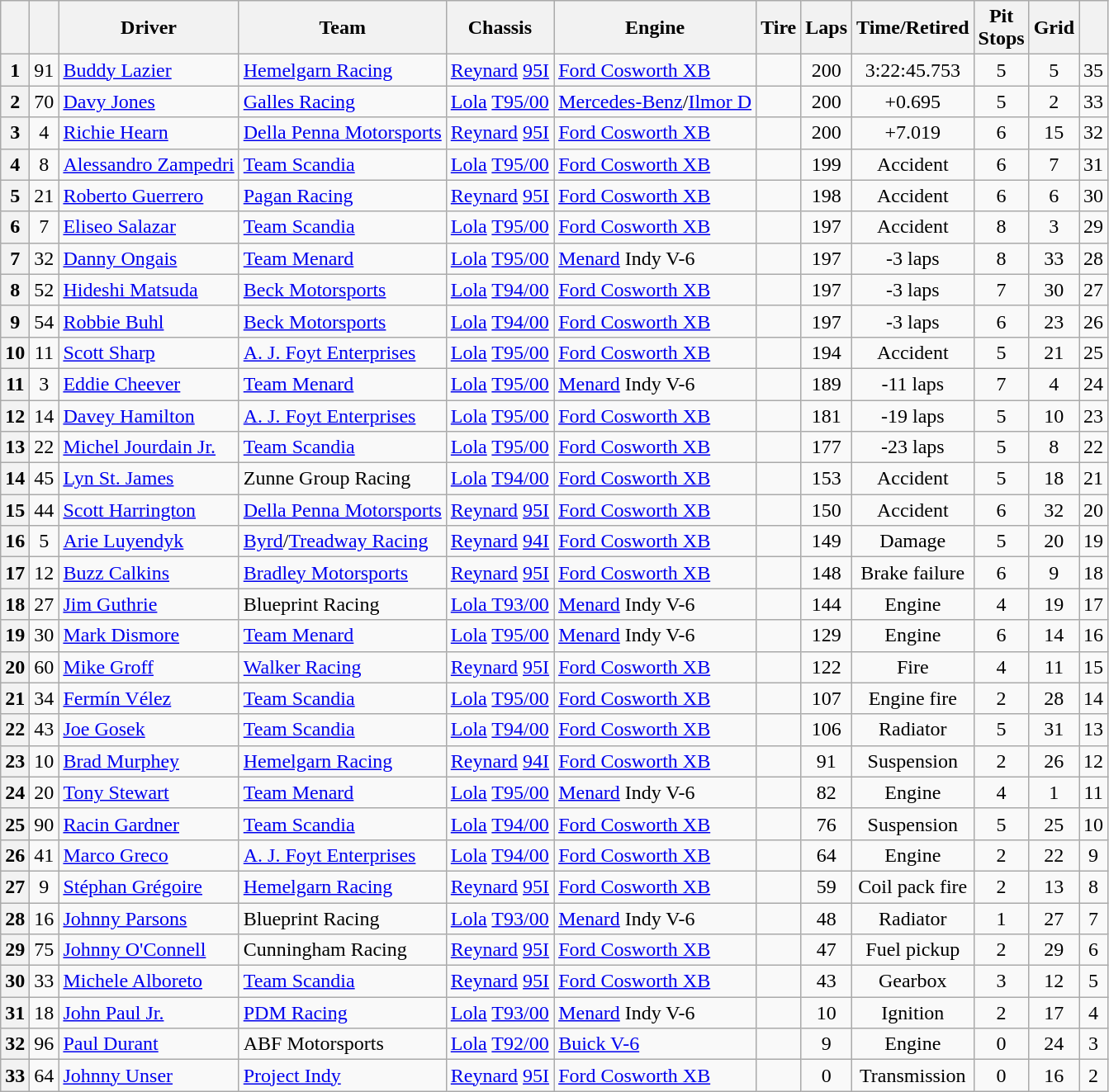<table class="wikitable">
<tr>
<th></th>
<th></th>
<th>Driver</th>
<th>Team</th>
<th>Chassis</th>
<th>Engine</th>
<th>Tire</th>
<th>Laps</th>
<th>Time/Retired</th>
<th>Pit<br>Stops</th>
<th>Grid</th>
<th></th>
</tr>
<tr>
<th>1</th>
<td align=center>91</td>
<td> <a href='#'>Buddy Lazier</a></td>
<td><a href='#'>Hemelgarn Racing</a></td>
<td><a href='#'>Reynard</a> <a href='#'>95I</a></td>
<td><a href='#'>Ford Cosworth XB</a></td>
<td></td>
<td align=center>200</td>
<td align=center>3:22:45.753</td>
<td align=center>5</td>
<td align=center>5</td>
<td align=center>35</td>
</tr>
<tr>
<th>2</th>
<td align=center>70</td>
<td> <a href='#'>Davy Jones</a></td>
<td><a href='#'>Galles Racing</a></td>
<td><a href='#'>Lola</a> <a href='#'>T95/00</a></td>
<td><a href='#'>Mercedes-Benz</a>/<a href='#'>Ilmor D</a></td>
<td></td>
<td align=center>200</td>
<td align=center>+0.695</td>
<td align=center>5</td>
<td align=center>2</td>
<td align=center>33</td>
</tr>
<tr>
<th>3</th>
<td align=center>4</td>
<td> <a href='#'>Richie Hearn</a> <strong></strong></td>
<td><a href='#'>Della Penna Motorsports</a></td>
<td><a href='#'>Reynard</a> <a href='#'>95I</a></td>
<td><a href='#'>Ford Cosworth XB</a></td>
<td></td>
<td align=center>200</td>
<td align=center>+7.019</td>
<td align=center>6</td>
<td align=center>15</td>
<td align=center>32</td>
</tr>
<tr>
<th>4</th>
<td align=center>8</td>
<td> <a href='#'>Alessandro Zampedri</a></td>
<td><a href='#'>Team Scandia</a></td>
<td><a href='#'>Lola</a> <a href='#'>T95/00</a></td>
<td><a href='#'>Ford Cosworth XB</a></td>
<td></td>
<td align=center>199</td>
<td align=center>Accident</td>
<td align=center>6</td>
<td align=center>7</td>
<td align=center>31</td>
</tr>
<tr>
<th>5</th>
<td align=center>21</td>
<td> <a href='#'>Roberto Guerrero</a></td>
<td><a href='#'>Pagan Racing</a></td>
<td><a href='#'>Reynard</a> <a href='#'>95I</a></td>
<td><a href='#'>Ford Cosworth XB</a></td>
<td></td>
<td align=center>198</td>
<td align=center>Accident</td>
<td align=center>6</td>
<td align=center>6</td>
<td align=center>30</td>
</tr>
<tr>
<th>6</th>
<td align=center>7</td>
<td> <a href='#'>Eliseo Salazar</a></td>
<td><a href='#'>Team Scandia</a></td>
<td><a href='#'>Lola</a> <a href='#'>T95/00</a></td>
<td><a href='#'>Ford Cosworth XB</a></td>
<td></td>
<td align=center>197</td>
<td align=center>Accident</td>
<td align=center>8</td>
<td align=center>3</td>
<td align=center>29</td>
</tr>
<tr>
<th>7</th>
<td align=center>32</td>
<td> <a href='#'>Danny Ongais</a></td>
<td><a href='#'>Team Menard</a></td>
<td><a href='#'>Lola</a> <a href='#'>T95/00</a></td>
<td><a href='#'>Menard</a> Indy V-6</td>
<td></td>
<td align=center>197</td>
<td align=center>-3 laps</td>
<td align=center>8</td>
<td align=center>33</td>
<td align=center>28</td>
</tr>
<tr>
<th>8</th>
<td align=center>52</td>
<td> <a href='#'>Hideshi Matsuda</a></td>
<td><a href='#'>Beck Motorsports</a></td>
<td><a href='#'>Lola</a> <a href='#'>T94/00</a></td>
<td><a href='#'>Ford Cosworth XB</a></td>
<td></td>
<td align=center>197</td>
<td align=center>-3 laps</td>
<td align=center>7</td>
<td align=center>30</td>
<td align=center>27</td>
</tr>
<tr>
<th>9</th>
<td align=center>54</td>
<td> <a href='#'>Robbie Buhl</a> <strong></strong></td>
<td><a href='#'>Beck Motorsports</a></td>
<td><a href='#'>Lola</a> <a href='#'>T94/00</a></td>
<td><a href='#'>Ford Cosworth XB</a></td>
<td></td>
<td align=center>197</td>
<td align=center>-3 laps</td>
<td align=center>6</td>
<td align=center>23</td>
<td align=center>26</td>
</tr>
<tr>
<th>10</th>
<td align=center>11</td>
<td> <a href='#'>Scott Sharp</a></td>
<td><a href='#'>A. J. Foyt Enterprises</a></td>
<td><a href='#'>Lola</a> <a href='#'>T95/00</a></td>
<td><a href='#'>Ford Cosworth XB</a></td>
<td></td>
<td align=center>194</td>
<td align=center>Accident</td>
<td align=center>5</td>
<td align=center>21</td>
<td align=center>25</td>
</tr>
<tr>
<th>11</th>
<td align=center>3</td>
<td> <a href='#'>Eddie Cheever</a></td>
<td><a href='#'>Team Menard</a></td>
<td><a href='#'>Lola</a> <a href='#'>T95/00</a></td>
<td><a href='#'>Menard</a> Indy V-6</td>
<td></td>
<td align=center>189</td>
<td align=center>-11 laps</td>
<td align=center>7</td>
<td align=center>4</td>
<td align=center>24</td>
</tr>
<tr>
<th>12</th>
<td align=center>14</td>
<td> <a href='#'>Davey Hamilton</a> <strong></strong></td>
<td><a href='#'>A. J. Foyt Enterprises</a></td>
<td><a href='#'>Lola</a> <a href='#'>T95/00</a></td>
<td><a href='#'>Ford Cosworth XB</a></td>
<td></td>
<td align=center>181</td>
<td align=center>-19 laps</td>
<td align=center>5</td>
<td align=center>10</td>
<td align=center>23</td>
</tr>
<tr>
<th>13</th>
<td align=center>22</td>
<td> <a href='#'>Michel Jourdain Jr.</a> <strong></strong></td>
<td><a href='#'>Team Scandia</a></td>
<td><a href='#'>Lola</a> <a href='#'>T95/00</a></td>
<td><a href='#'>Ford Cosworth XB</a></td>
<td></td>
<td align=center>177</td>
<td align=center>-23 laps</td>
<td align=center>5</td>
<td align=center>8</td>
<td align=center>22</td>
</tr>
<tr>
<th>14</th>
<td align=center>45</td>
<td> <a href='#'>Lyn St. James</a></td>
<td>Zunne Group Racing</td>
<td><a href='#'>Lola</a> <a href='#'>T94/00</a></td>
<td><a href='#'>Ford Cosworth XB</a></td>
<td></td>
<td align=center>153</td>
<td align=center>Accident</td>
<td align=center>5</td>
<td align=center>18</td>
<td align=center>21</td>
</tr>
<tr>
<th>15</th>
<td align=center>44</td>
<td> <a href='#'>Scott Harrington</a> <strong></strong></td>
<td><a href='#'>Della Penna Motorsports</a></td>
<td><a href='#'>Reynard</a> <a href='#'>95I</a></td>
<td><a href='#'>Ford Cosworth XB</a></td>
<td></td>
<td align=center>150</td>
<td align=center>Accident</td>
<td align=center>6</td>
<td align=center>32</td>
<td align=center>20</td>
</tr>
<tr>
<th>16</th>
<td align=center>5</td>
<td> <a href='#'>Arie Luyendyk</a> <strong></strong></td>
<td><a href='#'>Byrd</a>/<a href='#'>Treadway Racing</a></td>
<td><a href='#'>Reynard</a> <a href='#'>94I</a></td>
<td><a href='#'>Ford Cosworth XB</a></td>
<td></td>
<td align=center>149</td>
<td align=center>Damage</td>
<td align=center>5</td>
<td align=center>20</td>
<td align=center>19</td>
</tr>
<tr>
<th>17</th>
<td align=center>12</td>
<td> <a href='#'>Buzz Calkins</a> <strong></strong></td>
<td><a href='#'>Bradley Motorsports</a></td>
<td><a href='#'>Reynard</a> <a href='#'>95I</a></td>
<td><a href='#'>Ford Cosworth XB</a></td>
<td></td>
<td align=center>148</td>
<td align=center>Brake failure</td>
<td align=center>6</td>
<td align=center>9</td>
<td align=center>18</td>
</tr>
<tr>
<th>18</th>
<td align=center>27</td>
<td> <a href='#'>Jim Guthrie</a> <strong></strong></td>
<td>Blueprint Racing</td>
<td><a href='#'>Lola T93/00</a></td>
<td><a href='#'>Menard</a> Indy V-6</td>
<td></td>
<td align=center>144</td>
<td align=center>Engine</td>
<td align=center>4</td>
<td align=center>19</td>
<td align=center>17</td>
</tr>
<tr>
<th>19</th>
<td align=center>30</td>
<td> <a href='#'>Mark Dismore</a> <strong></strong></td>
<td><a href='#'>Team Menard</a></td>
<td><a href='#'>Lola</a> <a href='#'>T95/00</a></td>
<td><a href='#'>Menard</a> Indy V-6</td>
<td></td>
<td align=center>129</td>
<td align=center>Engine</td>
<td align=center>6</td>
<td align=center>14</td>
<td align=center>16</td>
</tr>
<tr>
<th>20</th>
<td align=center>60</td>
<td> <a href='#'>Mike Groff</a></td>
<td><a href='#'>Walker Racing</a></td>
<td><a href='#'>Reynard</a> <a href='#'>95I</a></td>
<td><a href='#'>Ford Cosworth XB</a></td>
<td></td>
<td align=center>122</td>
<td align=center>Fire</td>
<td align=center>4</td>
<td align=center>11</td>
<td align=center>15</td>
</tr>
<tr>
<th>21</th>
<td align=center>34</td>
<td> <a href='#'>Fermín Vélez</a> <strong></strong></td>
<td><a href='#'>Team Scandia</a></td>
<td><a href='#'>Lola</a> <a href='#'>T95/00</a></td>
<td><a href='#'>Ford Cosworth XB</a></td>
<td></td>
<td align=center>107</td>
<td align=center>Engine fire</td>
<td align=center>2</td>
<td align=center>28</td>
<td align=center>14</td>
</tr>
<tr>
<th>22</th>
<td align=center>43</td>
<td> <a href='#'>Joe Gosek</a> <strong></strong></td>
<td><a href='#'>Team Scandia</a></td>
<td><a href='#'>Lola</a> <a href='#'>T94/00</a></td>
<td><a href='#'>Ford Cosworth XB</a></td>
<td></td>
<td align=center>106</td>
<td align=center>Radiator</td>
<td align=center>5</td>
<td align=center>31</td>
<td align=center>13</td>
</tr>
<tr>
<th>23</th>
<td align=center>10</td>
<td> <a href='#'>Brad Murphey</a> <strong></strong></td>
<td><a href='#'>Hemelgarn Racing</a></td>
<td><a href='#'>Reynard</a> <a href='#'>94I</a></td>
<td><a href='#'>Ford Cosworth XB</a></td>
<td></td>
<td align=center>91</td>
<td align=center>Suspension</td>
<td align=center>2</td>
<td align=center>26</td>
<td align=center>12</td>
</tr>
<tr>
<th>24</th>
<td align=center>20</td>
<td> <a href='#'>Tony Stewart</a> <strong></strong></td>
<td><a href='#'>Team Menard</a></td>
<td><a href='#'>Lola</a> <a href='#'>T95/00</a></td>
<td><a href='#'>Menard</a> Indy V-6</td>
<td></td>
<td align=center>82</td>
<td align=center>Engine</td>
<td align=center>4</td>
<td align=center>1</td>
<td align=center>11</td>
</tr>
<tr>
<th>25</th>
<td align=center>90</td>
<td> <a href='#'>Racin Gardner</a> <strong></strong></td>
<td><a href='#'>Team Scandia</a></td>
<td><a href='#'>Lola</a> <a href='#'>T94/00</a></td>
<td><a href='#'>Ford Cosworth XB</a></td>
<td></td>
<td align=center>76</td>
<td align=center>Suspension</td>
<td align=center>5</td>
<td align=center>25</td>
<td align=center>10</td>
</tr>
<tr>
<th>26</th>
<td align=center>41</td>
<td> <a href='#'>Marco Greco</a></td>
<td><a href='#'>A. J. Foyt Enterprises</a></td>
<td><a href='#'>Lola</a> <a href='#'>T94/00</a></td>
<td><a href='#'>Ford Cosworth XB</a></td>
<td></td>
<td align=center>64</td>
<td align=center>Engine</td>
<td align=center>2</td>
<td align=center>22</td>
<td align=center>9</td>
</tr>
<tr>
<th>27</th>
<td align=center>9</td>
<td> <a href='#'>Stéphan Grégoire</a></td>
<td><a href='#'>Hemelgarn Racing</a></td>
<td><a href='#'>Reynard</a> <a href='#'>95I</a></td>
<td><a href='#'>Ford Cosworth XB</a></td>
<td></td>
<td align=center>59</td>
<td align=center>Coil pack fire</td>
<td align=center>2</td>
<td align=center>13</td>
<td align=center>8</td>
</tr>
<tr>
<th>28</th>
<td align=center>16</td>
<td> <a href='#'>Johnny Parsons</a></td>
<td>Blueprint Racing</td>
<td><a href='#'>Lola</a> <a href='#'>T93/00</a></td>
<td><a href='#'>Menard</a> Indy V-6</td>
<td></td>
<td align=center>48</td>
<td align=center>Radiator</td>
<td align=center>1</td>
<td align=center>27</td>
<td align=center>7</td>
</tr>
<tr>
<th>29</th>
<td align=center>75</td>
<td> <a href='#'>Johnny O'Connell</a> <strong></strong></td>
<td>Cunningham Racing</td>
<td><a href='#'>Reynard</a> <a href='#'>95I</a></td>
<td><a href='#'>Ford Cosworth XB</a></td>
<td></td>
<td align=center>47</td>
<td align=center>Fuel pickup</td>
<td align=center>2</td>
<td align=center>29</td>
<td align=center>6</td>
</tr>
<tr>
<th>30</th>
<td align=center>33</td>
<td> <a href='#'>Michele Alboreto</a> <strong></strong></td>
<td><a href='#'>Team Scandia</a></td>
<td><a href='#'>Reynard</a> <a href='#'>95I</a></td>
<td><a href='#'>Ford Cosworth XB</a></td>
<td></td>
<td align=center>43</td>
<td align=center>Gearbox</td>
<td align=center>3</td>
<td align=center>12</td>
<td align=center>5</td>
</tr>
<tr>
<th>31</th>
<td align=center>18</td>
<td> <a href='#'>John Paul Jr.</a></td>
<td><a href='#'>PDM Racing</a></td>
<td><a href='#'>Lola</a> <a href='#'>T93/00</a></td>
<td><a href='#'>Menard</a> Indy V-6</td>
<td></td>
<td align=center>10</td>
<td align=center>Ignition</td>
<td align=center>2</td>
<td align=center>17</td>
<td align=center>4</td>
</tr>
<tr>
<th>32</th>
<td align=center>96</td>
<td> <a href='#'>Paul Durant</a> <strong></strong></td>
<td>ABF Motorsports</td>
<td><a href='#'>Lola</a> <a href='#'>T92/00</a></td>
<td><a href='#'>Buick V-6</a></td>
<td></td>
<td align=center>9</td>
<td align=center>Engine</td>
<td align=center>0</td>
<td align=center>24</td>
<td align=center>3</td>
</tr>
<tr>
<th>33</th>
<td align=center>64</td>
<td> <a href='#'>Johnny Unser</a> <strong></strong></td>
<td><a href='#'>Project Indy</a></td>
<td><a href='#'>Reynard</a> <a href='#'>95I</a></td>
<td><a href='#'>Ford Cosworth XB</a></td>
<td></td>
<td align=center>0</td>
<td align=center>Transmission</td>
<td align=center>0</td>
<td align=center>16</td>
<td align=center>2</td>
</tr>
</table>
